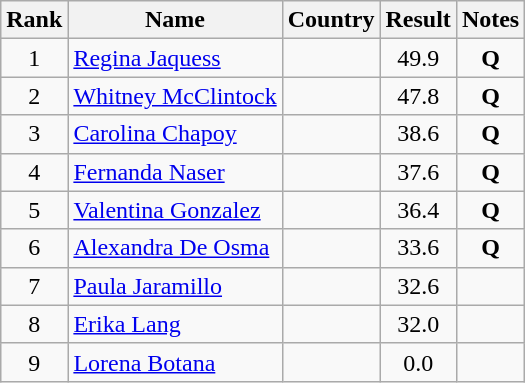<table class="wikitable sortable" style="text-align:center;">
<tr>
<th>Rank</th>
<th>Name</th>
<th>Country</th>
<th>Result</th>
<th>Notes</th>
</tr>
<tr>
<td>1</td>
<td align=left><a href='#'>Regina Jaquess</a></td>
<td align=left></td>
<td>49.9</td>
<td><strong>Q</strong></td>
</tr>
<tr>
<td>2</td>
<td align=left><a href='#'>Whitney McClintock</a></td>
<td align=left></td>
<td>47.8</td>
<td><strong>Q</strong></td>
</tr>
<tr>
<td>3</td>
<td align=left><a href='#'>Carolina Chapoy</a></td>
<td align=left></td>
<td>38.6</td>
<td><strong>Q</strong></td>
</tr>
<tr>
<td>4</td>
<td align=left><a href='#'>Fernanda Naser</a></td>
<td align=left></td>
<td>37.6</td>
<td><strong>Q</strong></td>
</tr>
<tr>
<td>5</td>
<td align=left><a href='#'>Valentina Gonzalez</a></td>
<td align=left></td>
<td>36.4</td>
<td><strong>Q</strong></td>
</tr>
<tr>
<td>6</td>
<td align=left><a href='#'>Alexandra De Osma</a></td>
<td align=left></td>
<td>33.6</td>
<td><strong>Q</strong></td>
</tr>
<tr>
<td>7</td>
<td align=left><a href='#'>Paula Jaramillo</a></td>
<td align=left></td>
<td>32.6</td>
<td></td>
</tr>
<tr>
<td>8</td>
<td align=left><a href='#'>Erika Lang</a></td>
<td align=left></td>
<td>32.0</td>
<td></td>
</tr>
<tr>
<td>9</td>
<td align=left><a href='#'>Lorena Botana</a></td>
<td align=left></td>
<td>0.0</td>
<td></td>
</tr>
</table>
